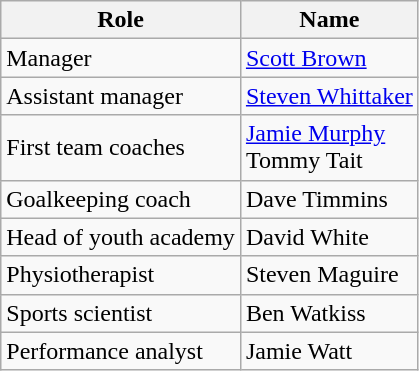<table class="wikitable">
<tr>
<th>Role</th>
<th>Name</th>
</tr>
<tr>
<td>Manager</td>
<td><a href='#'>Scott Brown</a></td>
</tr>
<tr>
<td>Assistant manager</td>
<td><a href='#'>Steven Whittaker</a></td>
</tr>
<tr>
<td>First team coaches</td>
<td><a href='#'>Jamie Murphy</a><br>Tommy Tait</td>
</tr>
<tr>
<td>Goalkeeping coach</td>
<td>Dave Timmins</td>
</tr>
<tr>
<td>Head of youth academy</td>
<td>David White</td>
</tr>
<tr>
<td>Physiotherapist</td>
<td>Steven Maguire</td>
</tr>
<tr>
<td>Sports scientist</td>
<td>Ben Watkiss</td>
</tr>
<tr>
<td>Performance analyst</td>
<td>Jamie Watt</td>
</tr>
</table>
